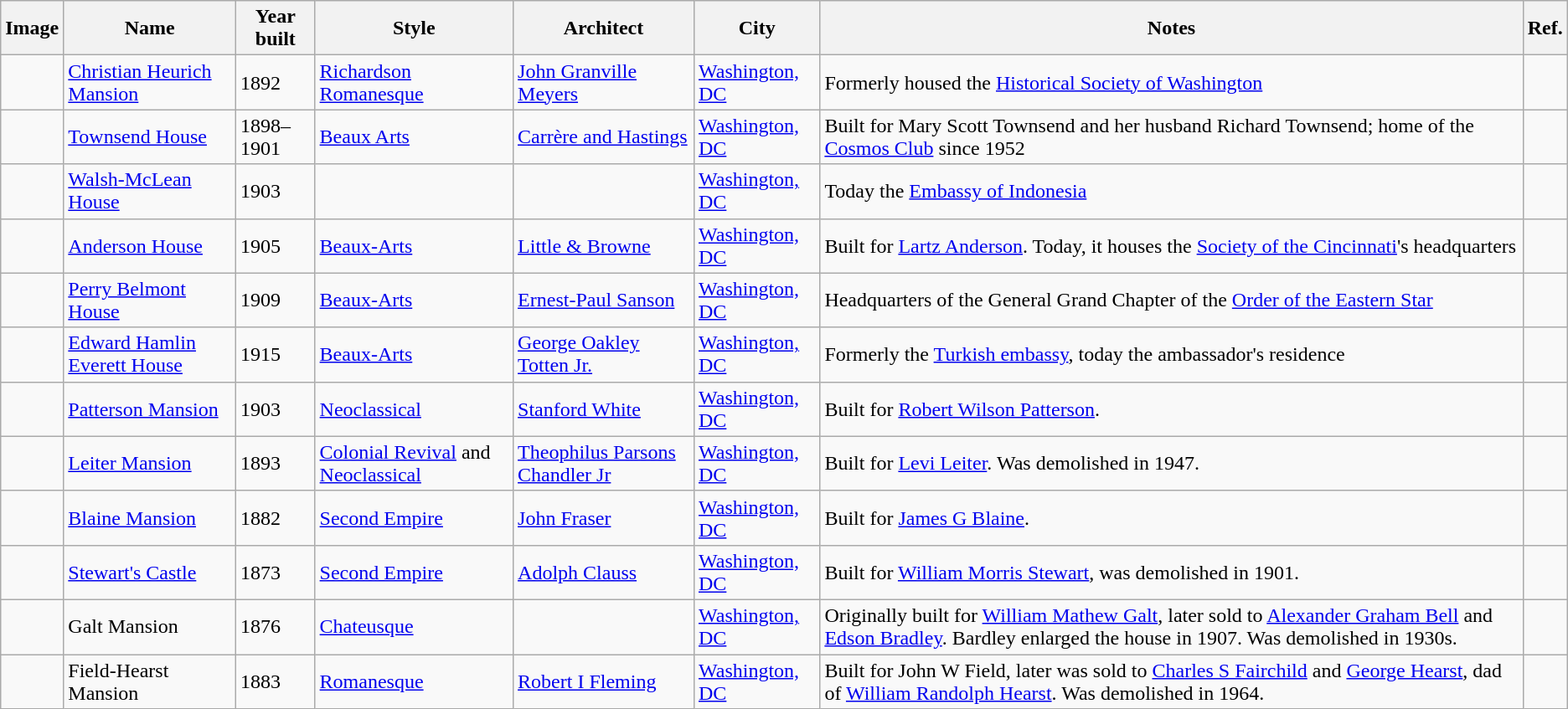<table class="sortable wikitable">
<tr>
<th>Image</th>
<th>Name</th>
<th>Year built</th>
<th>Style</th>
<th>Architect</th>
<th>City</th>
<th>Notes</th>
<th>Ref.</th>
</tr>
<tr>
<td style="text-align:center;"><br><small></small></td>
<td><a href='#'>Christian Heurich Mansion</a></td>
<td>1892</td>
<td><a href='#'>Richardson Romanesque</a></td>
<td><a href='#'>John Granville Meyers</a></td>
<td><a href='#'>Washington, DC</a></td>
<td>Formerly housed the <a href='#'>Historical Society of Washington</a></td>
<td></td>
</tr>
<tr>
<td style="text-align:center;"><br><small></small></td>
<td><a href='#'>Townsend House</a></td>
<td>1898–1901</td>
<td><a href='#'>Beaux Arts</a></td>
<td><a href='#'>Carrère and Hastings</a></td>
<td><a href='#'>Washington, DC</a></td>
<td>Built for Mary Scott Townsend and her husband Richard Townsend; home of the <a href='#'>Cosmos Club</a> since 1952</td>
<td></td>
</tr>
<tr>
<td style="text-align:center;"><br><small></small></td>
<td><a href='#'>Walsh-McLean House</a></td>
<td>1903</td>
<td></td>
<td></td>
<td><a href='#'>Washington, DC</a></td>
<td>Today the <a href='#'>Embassy of Indonesia</a></td>
<td></td>
</tr>
<tr>
<td style="text-align:center;"><br><small></small></td>
<td><a href='#'>Anderson House</a></td>
<td>1905</td>
<td><a href='#'>Beaux-Arts</a></td>
<td><a href='#'>Little & Browne</a></td>
<td><a href='#'>Washington, DC</a></td>
<td>Built for <a href='#'>Lartz Anderson</a>. Today, it houses the <a href='#'>Society of the Cincinnati</a>'s headquarters</td>
<td></td>
</tr>
<tr>
<td style="text-align:center;"><br><small></small></td>
<td><a href='#'>Perry Belmont House</a></td>
<td>1909</td>
<td><a href='#'>Beaux-Arts</a></td>
<td><a href='#'>Ernest-Paul Sanson</a></td>
<td><a href='#'>Washington, DC</a></td>
<td>Headquarters of the General Grand Chapter of the <a href='#'>Order of the Eastern Star</a></td>
<td></td>
</tr>
<tr>
<td style="text-align:center;"><br><small></small></td>
<td><a href='#'>Edward Hamlin Everett House</a></td>
<td>1915</td>
<td><a href='#'>Beaux-Arts</a></td>
<td><a href='#'>George Oakley Totten Jr.</a></td>
<td><a href='#'>Washington, DC</a></td>
<td>Formerly the <a href='#'>Turkish embassy</a>, today the ambassador's residence</td>
<td></td>
</tr>
<tr>
<td></td>
<td><a href='#'>Patterson Mansion</a></td>
<td>1903</td>
<td><a href='#'>Neoclassical</a></td>
<td><a href='#'>Stanford White</a></td>
<td><a href='#'>Washington, DC</a></td>
<td>Built for <a href='#'>Robert Wilson Patterson</a>.</td>
<td></td>
</tr>
<tr>
<td></td>
<td><a href='#'>Leiter Mansion</a></td>
<td>1893</td>
<td><a href='#'>Colonial Revival</a> and <a href='#'>Neoclassical</a></td>
<td><a href='#'>Theophilus Parsons Chandler Jr</a></td>
<td><a href='#'>Washington, DC</a></td>
<td>Built for <a href='#'>Levi Leiter</a>. Was demolished in 1947.</td>
<td></td>
</tr>
<tr>
<td></td>
<td><a href='#'>Blaine Mansion</a></td>
<td>1882</td>
<td><a href='#'>Second Empire</a></td>
<td><a href='#'>John Fraser</a></td>
<td><a href='#'>Washington, DC</a></td>
<td>Built for <a href='#'>James G Blaine</a>.</td>
<td></td>
</tr>
<tr>
<td></td>
<td><a href='#'>Stewart's Castle</a></td>
<td>1873</td>
<td><a href='#'>Second Empire</a></td>
<td><a href='#'>Adolph Clauss</a></td>
<td><a href='#'>Washington, DC</a></td>
<td>Built for <a href='#'>William Morris Stewart</a>, was demolished in 1901.</td>
<td></td>
</tr>
<tr>
<td></td>
<td>Galt Mansion</td>
<td>1876</td>
<td><a href='#'>Chateusque</a></td>
<td></td>
<td><a href='#'>Washington, DC</a></td>
<td>Originally built for <a href='#'>William Mathew Galt</a>, later sold to <a href='#'>Alexander Graham Bell</a> and <a href='#'>Edson Bradley</a>. Bardley enlarged the house in 1907. Was demolished in 1930s.</td>
<td></td>
</tr>
<tr>
<td></td>
<td>Field-Hearst Mansion</td>
<td>1883</td>
<td><a href='#'>Romanesque</a></td>
<td><a href='#'>Robert I Fleming</a></td>
<td><a href='#'>Washington, DC</a></td>
<td>Built for John W Field, later was sold to <a href='#'>Charles S Fairchild</a> and <a href='#'>George Hearst</a>, dad of <a href='#'>William Randolph Hearst</a>. Was demolished in 1964.</td>
<td></td>
</tr>
</table>
